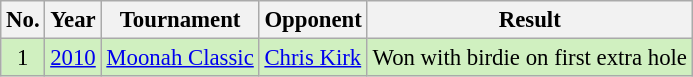<table class="wikitable" style="font-size:95%;">
<tr>
<th>No.</th>
<th>Year</th>
<th>Tournament</th>
<th>Opponent</th>
<th>Result</th>
</tr>
<tr style="background:#D0F0C0;">
<td align=center>1</td>
<td><a href='#'>2010</a></td>
<td><a href='#'>Moonah Classic</a></td>
<td> <a href='#'>Chris Kirk</a></td>
<td>Won with birdie on first extra hole</td>
</tr>
</table>
